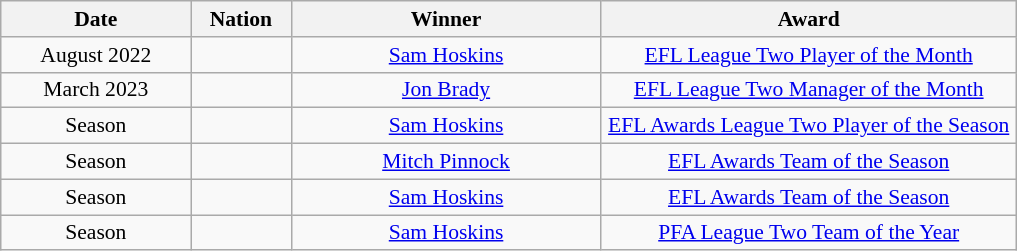<table class="wikitable" style="text-align:center; font-size:90%; ">
<tr>
<th width=120>Date</th>
<th width=60>Nation</th>
<th width=200>Winner</th>
<th width=270>Award</th>
</tr>
<tr>
<td>August 2022</td>
<td></td>
<td><a href='#'>Sam Hoskins</a></td>
<td><a href='#'>EFL League Two Player of the Month</a></td>
</tr>
<tr>
<td>March 2023</td>
<td></td>
<td><a href='#'>Jon Brady</a></td>
<td><a href='#'>EFL League Two Manager of the Month</a></td>
</tr>
<tr>
<td>Season</td>
<td></td>
<td><a href='#'>Sam Hoskins</a></td>
<td><a href='#'>EFL Awards League Two Player of the Season</a></td>
</tr>
<tr>
<td>Season</td>
<td></td>
<td><a href='#'>Mitch Pinnock</a></td>
<td><a href='#'>EFL Awards Team of the Season</a></td>
</tr>
<tr>
<td>Season</td>
<td></td>
<td><a href='#'>Sam Hoskins</a></td>
<td><a href='#'>EFL Awards Team of the Season</a></td>
</tr>
<tr>
<td>Season</td>
<td></td>
<td><a href='#'>Sam Hoskins</a></td>
<td><a href='#'>PFA League Two Team of the Year</a></td>
</tr>
</table>
